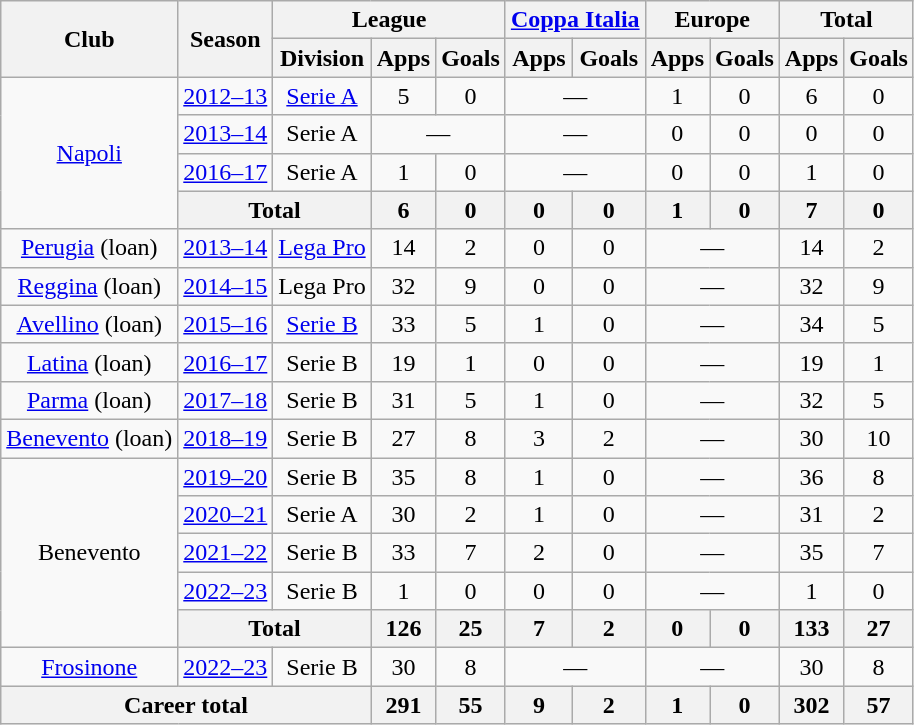<table class=wikitable style=text-align:center>
<tr>
<th rowspan=2>Club</th>
<th rowspan=2>Season</th>
<th colspan=3>League</th>
<th colspan=2><a href='#'>Coppa Italia</a></th>
<th colspan=2>Europe</th>
<th colspan=2>Total</th>
</tr>
<tr>
<th>Division</th>
<th>Apps</th>
<th>Goals</th>
<th>Apps</th>
<th>Goals</th>
<th>Apps</th>
<th>Goals</th>
<th>Apps</th>
<th>Goals</th>
</tr>
<tr>
<td rowspan=4><a href='#'>Napoli</a></td>
<td><a href='#'>2012–13</a></td>
<td><a href='#'>Serie A</a></td>
<td>5</td>
<td>0</td>
<td colspan=2>—</td>
<td>1</td>
<td>0</td>
<td>6</td>
<td>0</td>
</tr>
<tr>
<td><a href='#'>2013–14</a></td>
<td>Serie A</td>
<td colspan=2>—</td>
<td colspan=2>—</td>
<td>0</td>
<td>0</td>
<td>0</td>
<td>0</td>
</tr>
<tr>
<td><a href='#'>2016–17</a></td>
<td>Serie A</td>
<td>1</td>
<td>0</td>
<td colspan=2>—</td>
<td>0</td>
<td>0</td>
<td>1</td>
<td>0</td>
</tr>
<tr>
<th colspan=2>Total</th>
<th>6</th>
<th>0</th>
<th>0</th>
<th>0</th>
<th>1</th>
<th>0</th>
<th>7</th>
<th>0</th>
</tr>
<tr>
<td><a href='#'>Perugia</a> (loan)</td>
<td><a href='#'>2013–14</a></td>
<td><a href='#'>Lega Pro</a></td>
<td>14</td>
<td>2</td>
<td>0</td>
<td>0</td>
<td colspan=2>—</td>
<td>14</td>
<td>2</td>
</tr>
<tr>
<td><a href='#'>Reggina</a> (loan)</td>
<td><a href='#'>2014–15</a></td>
<td>Lega Pro</td>
<td>32</td>
<td>9</td>
<td>0</td>
<td>0</td>
<td colspan=2>—</td>
<td>32</td>
<td>9</td>
</tr>
<tr>
<td><a href='#'>Avellino</a> (loan)</td>
<td><a href='#'>2015–16</a></td>
<td><a href='#'>Serie B</a></td>
<td>33</td>
<td>5</td>
<td>1</td>
<td>0</td>
<td colspan=2>—</td>
<td>34</td>
<td>5</td>
</tr>
<tr>
<td><a href='#'>Latina</a> (loan)</td>
<td><a href='#'>2016–17</a></td>
<td>Serie B</td>
<td>19</td>
<td>1</td>
<td>0</td>
<td>0</td>
<td colspan=2>—</td>
<td>19</td>
<td>1</td>
</tr>
<tr>
<td><a href='#'>Parma</a> (loan)</td>
<td><a href='#'>2017–18</a></td>
<td>Serie B</td>
<td>31</td>
<td>5</td>
<td>1</td>
<td>0</td>
<td colspan=2>—</td>
<td>32</td>
<td>5</td>
</tr>
<tr>
<td><a href='#'>Benevento</a> (loan)</td>
<td><a href='#'>2018–19</a></td>
<td>Serie B</td>
<td>27</td>
<td>8</td>
<td>3</td>
<td>2</td>
<td colspan=2>—</td>
<td>30</td>
<td>10</td>
</tr>
<tr>
<td rowspan="5">Benevento</td>
<td><a href='#'>2019–20</a></td>
<td>Serie B</td>
<td>35</td>
<td>8</td>
<td>1</td>
<td>0</td>
<td colspan=2>—</td>
<td>36</td>
<td>8</td>
</tr>
<tr>
<td><a href='#'>2020–21</a></td>
<td>Serie A</td>
<td>30</td>
<td>2</td>
<td>1</td>
<td>0</td>
<td colspan=2>—</td>
<td>31</td>
<td>2</td>
</tr>
<tr>
<td><a href='#'>2021–22</a></td>
<td>Serie B</td>
<td>33</td>
<td>7</td>
<td>2</td>
<td>0</td>
<td colspan=2>—</td>
<td>35</td>
<td>7</td>
</tr>
<tr>
<td><a href='#'>2022–23</a></td>
<td>Serie B</td>
<td>1</td>
<td>0</td>
<td>0</td>
<td>0</td>
<td colspan=2>—</td>
<td>1</td>
<td>0</td>
</tr>
<tr>
<th colspan=2>Total</th>
<th>126</th>
<th>25</th>
<th>7</th>
<th>2</th>
<th>0</th>
<th>0</th>
<th>133</th>
<th>27</th>
</tr>
<tr>
<td><a href='#'>Frosinone</a></td>
<td><a href='#'>2022–23</a></td>
<td>Serie B</td>
<td>30</td>
<td>8</td>
<td colspan=2>—</td>
<td colspan=2>—</td>
<td>30</td>
<td>8</td>
</tr>
<tr>
<th colspan=3>Career total</th>
<th>291</th>
<th>55</th>
<th>9</th>
<th>2</th>
<th>1</th>
<th>0</th>
<th>302</th>
<th>57</th>
</tr>
</table>
